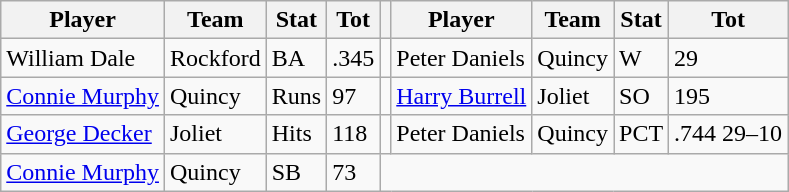<table class="wikitable">
<tr>
<th>Player</th>
<th>Team</th>
<th>Stat</th>
<th>Tot</th>
<th></th>
<th>Player</th>
<th>Team</th>
<th>Stat</th>
<th>Tot</th>
</tr>
<tr>
<td>William Dale</td>
<td>Rockford</td>
<td>BA</td>
<td>.345</td>
<td></td>
<td>Peter Daniels</td>
<td>Quincy</td>
<td>W</td>
<td>29</td>
</tr>
<tr>
<td><a href='#'>Connie Murphy</a></td>
<td>Quincy</td>
<td>Runs</td>
<td>97</td>
<td></td>
<td><a href='#'>Harry Burrell</a></td>
<td>Joliet</td>
<td>SO</td>
<td>195</td>
</tr>
<tr>
<td><a href='#'>George Decker</a></td>
<td>Joliet</td>
<td>Hits</td>
<td>118</td>
<td></td>
<td>Peter Daniels</td>
<td>Quincy</td>
<td>PCT</td>
<td>.744 29–10</td>
</tr>
<tr>
<td><a href='#'>Connie Murphy</a></td>
<td>Quincy</td>
<td>SB</td>
<td>73</td>
</tr>
</table>
